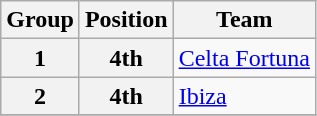<table class="wikitable">
<tr>
<th>Group</th>
<th>Position</th>
<th>Team</th>
</tr>
<tr>
<th>1</th>
<th>4th</th>
<td><a href='#'>Celta Fortuna</a></td>
</tr>
<tr>
<th>2</th>
<th>4th</th>
<td><a href='#'>Ibiza</a></td>
</tr>
<tr>
</tr>
</table>
